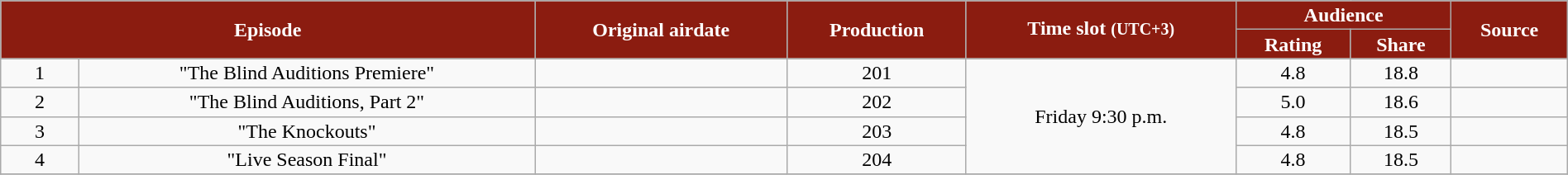<table class="wikitable" style="text-align:center; line-height:16px; width:100%;">
<tr>
<th style="background:#8b1c10; color:white;" colspan=2 rowspan=2>Episode</th>
<th style="background:#8b1c10; color:white;" rowspan=2>Original airdate</th>
<th style="background:#8b1c10; color:white;" rowspan=2>Production</th>
<th style="background:#8b1c10; color:white;" rowspan=2>Time slot <small>(UTC+3)</small></th>
<th style="background:#8b1c10; color:white;" colspan=2>Audience</th>
<th style="background:#8b1c10; color:white;" rowspan=2>Source</th>
</tr>
<tr>
<th style="background:#8b1c10; color:white;">Rating</th>
<th style="background:#8b1c10; color:white;">Share</th>
</tr>
<tr>
<td style="width:05%;">1</td>
<td>"The Blind Auditions Premiere"</td>
<td></td>
<td>201</td>
<td rowspan=4>Friday 9:30 p.m.</td>
<td>4.8</td>
<td>18.8</td>
<td></td>
</tr>
<tr>
<td style="width:05%;">2</td>
<td>"The Blind Auditions, Part 2"</td>
<td></td>
<td>202</td>
<td>5.0</td>
<td>18.6</td>
<td></td>
</tr>
<tr>
<td style="width:05%;">3</td>
<td>"The Knockouts"</td>
<td></td>
<td>203</td>
<td>4.8</td>
<td>18.5</td>
<td></td>
</tr>
<tr>
<td style="width:05%;">4</td>
<td>"Live Season Final"</td>
<td></td>
<td>204</td>
<td>4.8</td>
<td>18.5</td>
<td></td>
</tr>
<tr>
</tr>
</table>
